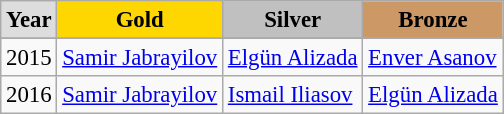<table class="wikitable sortable" style="font-size:95%">
<tr style="text-align:center; background:#e4e4e4; font-weight:bold;">
<td style="background:#ddd; ">Year</td>
<td style="background:gold; ">Gold</td>
<td style="background:silver; ">Silver</td>
<td style="background:#c96; ">Bronze</td>
</tr>
<tr style="background:#efefef;">
</tr>
<tr>
<td>2015</td>
<td><a href='#'>Samir Jabrayilov</a></td>
<td><a href='#'>Elgün Alizada</a></td>
<td><a href='#'>Enver Asanov</a></td>
</tr>
<tr>
<td>2016</td>
<td><a href='#'>Samir Jabrayilov</a></td>
<td><a href='#'>Ismail Iliasov</a></td>
<td><a href='#'>Elgün Alizada</a></td>
</tr>
</table>
